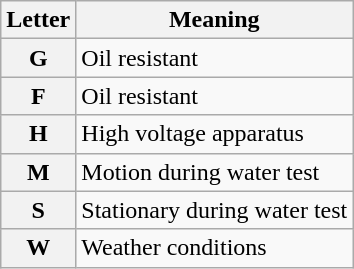<table class="wikitable">
<tr>
<th>Letter</th>
<th>Meaning</th>
</tr>
<tr>
<th>G</th>
<td>Oil resistant</td>
</tr>
<tr>
<th>F</th>
<td>Oil resistant</td>
</tr>
<tr>
<th>H</th>
<td>High voltage apparatus</td>
</tr>
<tr>
<th>M</th>
<td>Motion during water test</td>
</tr>
<tr>
<th>S</th>
<td>Stationary during water test</td>
</tr>
<tr>
<th>W</th>
<td>Weather conditions</td>
</tr>
</table>
